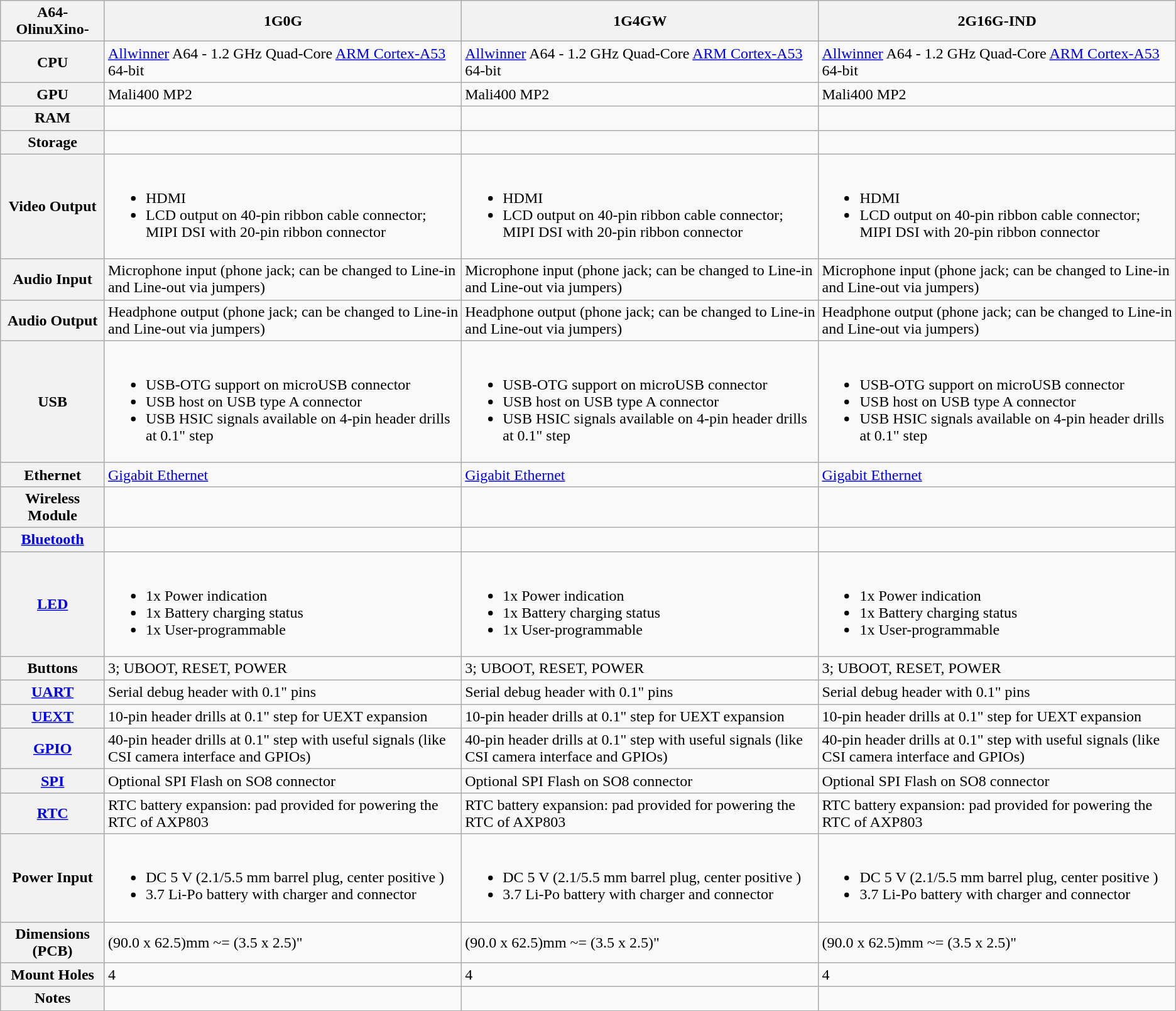<table class="wikitable">
<tr>
<th>A64-OlinuXino-</th>
<th>1G0G</th>
<th>1G4GW</th>
<th>2G16G-IND</th>
</tr>
<tr>
<th>CPU</th>
<td><a href='#'>Allwinner</a> A64 - 1.2 GHz Quad-Core <a href='#'>ARM Cortex-A53</a> 64-bit</td>
<td><a href='#'>Allwinner</a> A64 - 1.2 GHz Quad-Core <a href='#'>ARM Cortex-A53</a> 64-bit</td>
<td><a href='#'>Allwinner</a> A64 - 1.2 GHz Quad-Core <a href='#'>ARM Cortex-A53</a> 64-bit</td>
</tr>
<tr>
<th>GPU</th>
<td>Mali400 MP2</td>
<td>Mali400 MP2</td>
<td>Mali400 MP2</td>
</tr>
<tr>
<th>RAM</th>
<td></td>
<td></td>
<td></td>
</tr>
<tr>
<th>Storage</th>
<td></td>
<td></td>
<td></td>
</tr>
<tr>
<th>Video Output</th>
<td><br><ul><li>HDMI</li><li>LCD output on 40-pin ribbon cable connector; MIPI DSI with 20-pin ribbon connector</li></ul></td>
<td><br><ul><li>HDMI</li><li>LCD output on 40-pin ribbon cable connector; MIPI DSI with 20-pin ribbon connector</li></ul></td>
<td><br><ul><li>HDMI</li><li>LCD output on 40-pin ribbon cable connector; MIPI DSI with 20-pin ribbon connector</li></ul></td>
</tr>
<tr>
<th>Audio Input</th>
<td>Microphone input (phone jack; can be changed to Line-in and Line-out via jumpers)</td>
<td>Microphone input (phone jack; can be changed to Line-in and Line-out via jumpers)</td>
<td>Microphone input (phone jack; can be changed to Line-in and Line-out via jumpers)</td>
</tr>
<tr>
<th>Audio Output</th>
<td>Headphone output (phone jack; can be changed to Line-in and Line-out via jumpers)</td>
<td>Headphone output (phone jack; can be changed to Line-in and Line-out via jumpers)</td>
<td>Headphone output (phone jack; can be changed to Line-in and Line-out via jumpers)</td>
</tr>
<tr>
<th>USB</th>
<td><br><ul><li>USB-OTG support on microUSB connector</li><li>USB host on USB type A connector</li><li>USB HSIC signals available on 4-pin header drills at 0.1" step</li></ul></td>
<td><br><ul><li>USB-OTG support on microUSB connector</li><li>USB host on USB type A connector</li><li>USB HSIC signals available on 4-pin header drills at 0.1" step</li></ul></td>
<td><br><ul><li>USB-OTG support on microUSB connector</li><li>USB host on USB type A connector</li><li>USB HSIC signals available on 4-pin header drills at 0.1" step</li></ul></td>
</tr>
<tr>
<th>Ethernet</th>
<td><a href='#'>Gigabit Ethernet</a></td>
<td><a href='#'>Gigabit Ethernet</a></td>
<td><a href='#'>Gigabit Ethernet</a></td>
</tr>
<tr>
<th>Wireless Module</th>
<td></td>
<td></td>
<td></td>
</tr>
<tr>
<th><a href='#'>Bluetooth</a></th>
<td></td>
<td></td>
<td></td>
</tr>
<tr>
<th><a href='#'>LED</a></th>
<td><br><ul><li>1x Power indication</li><li>1x Battery charging status</li><li>1x User-programmable</li></ul></td>
<td><br><ul><li>1x Power indication</li><li>1x Battery charging status</li><li>1x User-programmable</li></ul></td>
<td><br><ul><li>1x Power indication</li><li>1x Battery charging status</li><li>1x User-programmable</li></ul></td>
</tr>
<tr>
<th>Buttons</th>
<td>3; UBOOT, RESET, POWER</td>
<td>3; UBOOT, RESET, POWER</td>
<td>3; UBOOT, RESET, POWER</td>
</tr>
<tr>
<th><a href='#'>UART</a></th>
<td>Serial debug header with 0.1" pins</td>
<td>Serial debug header with 0.1" pins</td>
<td>Serial debug header with 0.1" pins</td>
</tr>
<tr>
<th><a href='#'>UEXT</a></th>
<td>10-pin header drills at 0.1" step for UEXT expansion</td>
<td>10-pin header drills at 0.1" step for UEXT expansion</td>
<td>10-pin header drills at 0.1" step for UEXT expansion</td>
</tr>
<tr>
<th><a href='#'>GPIO</a></th>
<td>40-pin header drills at 0.1" step with useful signals (like CSI camera interface and GPIOs)</td>
<td>40-pin header drills at 0.1" step with useful signals (like CSI camera interface and GPIOs)</td>
<td>40-pin header drills at 0.1" step with useful signals (like CSI camera interface and GPIOs)</td>
</tr>
<tr>
<th><a href='#'>SPI</a></th>
<td>Optional SPI Flash on SO8 connector</td>
<td>Optional SPI Flash on SO8 connector</td>
<td>Optional SPI Flash on SO8 connector</td>
</tr>
<tr>
<th><a href='#'>RTC</a></th>
<td>RTC battery expansion: pad provided for powering the RTC of AXP803</td>
<td>RTC battery expansion: pad provided for powering the RTC of AXP803</td>
<td>RTC battery expansion: pad provided for powering the RTC of AXP803</td>
</tr>
<tr>
<th>Power Input</th>
<td><br><ul><li>DC 5 V (2.1/5.5 mm barrel plug, center positive )</li><li>3.7 Li-Po battery with charger and connector</li></ul></td>
<td><br><ul><li>DC 5 V (2.1/5.5 mm barrel plug, center positive )</li><li>3.7 Li-Po battery with charger and connector</li></ul></td>
<td><br><ul><li>DC 5 V (2.1/5.5 mm barrel plug, center positive )</li><li>3.7 Li-Po battery with charger and connector</li></ul></td>
</tr>
<tr>
<th>Dimensions (PCB)</th>
<td>(90.0 x 62.5)mm ~= (3.5 x 2.5)"</td>
<td>(90.0 x 62.5)mm ~= (3.5 x 2.5)"</td>
<td>(90.0 x 62.5)mm ~= (3.5 x 2.5)"</td>
</tr>
<tr>
<th>Mount Holes</th>
<td>4</td>
<td>4</td>
<td>4</td>
</tr>
<tr>
<th>Notes</th>
<td></td>
<td></td>
<td></td>
</tr>
</table>
